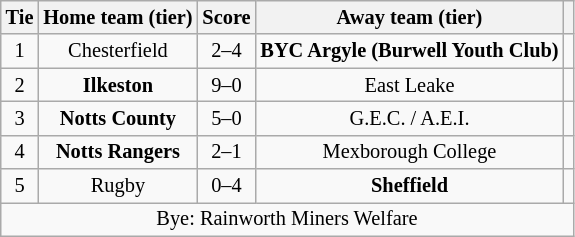<table class="wikitable" style="text-align:center; font-size:85%">
<tr>
<th>Tie</th>
<th>Home team (tier)</th>
<th>Score</th>
<th>Away team (tier)</th>
<th></th>
</tr>
<tr>
<td align="center">1</td>
<td>Chesterfield</td>
<td align="center">2–4</td>
<td><strong>BYC Argyle (Burwell Youth Club)</strong></td>
<td></td>
</tr>
<tr>
<td align="center">2</td>
<td><strong>Ilkeston</strong></td>
<td align="center">9–0</td>
<td>East Leake</td>
<td></td>
</tr>
<tr>
<td align="center">3</td>
<td><strong>Notts County</strong></td>
<td align="center">5–0</td>
<td>G.E.C. / A.E.I.</td>
<td></td>
</tr>
<tr>
<td align="center">4</td>
<td><strong>Notts Rangers</strong></td>
<td align="center">2–1</td>
<td>Mexborough College</td>
<td></td>
</tr>
<tr>
<td align="center">5</td>
<td>Rugby</td>
<td align="center">0–4</td>
<td><strong>Sheffield</strong></td>
<td></td>
</tr>
<tr>
<td colspan="5" align="center">Bye: Rainworth Miners Welfare</td>
</tr>
</table>
